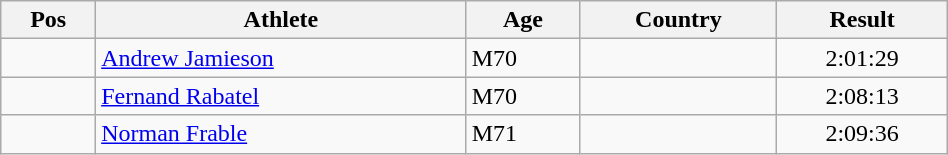<table class="wikitable"  style="text-align:center; width:50%;">
<tr>
<th>Pos</th>
<th>Athlete</th>
<th>Age</th>
<th>Country</th>
<th>Result</th>
</tr>
<tr>
<td align=center></td>
<td align=left><a href='#'>Andrew Jamieson</a></td>
<td align=left>M70</td>
<td align=left></td>
<td>2:01:29</td>
</tr>
<tr>
<td align=center></td>
<td align=left><a href='#'>Fernand Rabatel</a></td>
<td align=left>M70</td>
<td align=left></td>
<td>2:08:13</td>
</tr>
<tr>
<td align=center></td>
<td align=left><a href='#'>Norman Frable</a></td>
<td align=left>M71</td>
<td align=left></td>
<td>2:09:36</td>
</tr>
</table>
